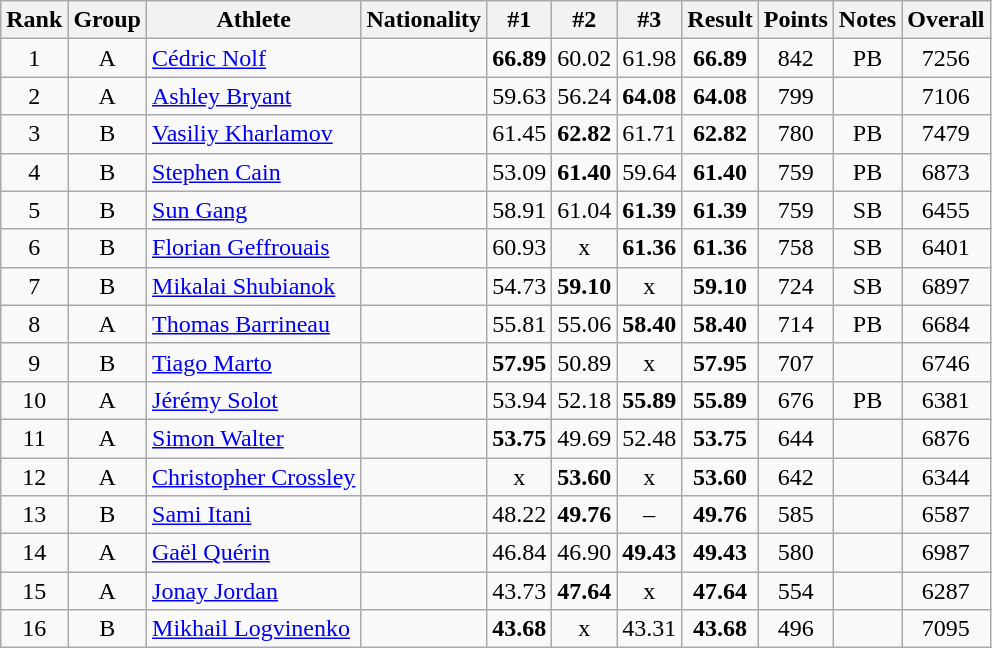<table class="wikitable sortable" style="text-align:center">
<tr>
<th>Rank</th>
<th>Group</th>
<th>Athlete</th>
<th>Nationality</th>
<th>#1</th>
<th>#2</th>
<th>#3</th>
<th>Result</th>
<th>Points</th>
<th>Notes</th>
<th>Overall</th>
</tr>
<tr>
<td>1</td>
<td>A</td>
<td align=left><a href='#'>Cédric Nolf</a></td>
<td align=left></td>
<td><strong>66.89</strong></td>
<td>60.02</td>
<td>61.98</td>
<td><strong>66.89</strong></td>
<td>842</td>
<td>PB</td>
<td>7256</td>
</tr>
<tr>
<td>2</td>
<td>A</td>
<td align=left><a href='#'>Ashley Bryant</a></td>
<td align=left></td>
<td>59.63</td>
<td>56.24</td>
<td><strong>64.08</strong></td>
<td><strong>64.08</strong></td>
<td>799</td>
<td></td>
<td>7106</td>
</tr>
<tr>
<td>3</td>
<td>B</td>
<td align=left><a href='#'>Vasiliy Kharlamov</a></td>
<td align=left></td>
<td>61.45</td>
<td><strong>62.82</strong></td>
<td>61.71</td>
<td><strong>62.82</strong></td>
<td>780</td>
<td>PB</td>
<td>7479</td>
</tr>
<tr>
<td>4</td>
<td>B</td>
<td align=left><a href='#'>Stephen Cain</a></td>
<td align=left></td>
<td>53.09</td>
<td><strong>61.40</strong></td>
<td>59.64</td>
<td><strong>61.40</strong></td>
<td>759</td>
<td>PB</td>
<td>6873</td>
</tr>
<tr>
<td>5</td>
<td>B</td>
<td align=left><a href='#'>Sun Gang</a></td>
<td align=left></td>
<td>58.91</td>
<td>61.04</td>
<td><strong>61.39</strong></td>
<td><strong>61.39</strong></td>
<td>759</td>
<td>SB</td>
<td>6455</td>
</tr>
<tr>
<td>6</td>
<td>B</td>
<td align=left><a href='#'>Florian Geffrouais</a></td>
<td align=left></td>
<td>60.93</td>
<td>x</td>
<td><strong>61.36</strong></td>
<td><strong>61.36</strong></td>
<td>758</td>
<td>SB</td>
<td>6401</td>
</tr>
<tr>
<td>7</td>
<td>B</td>
<td align=left><a href='#'>Mikalai Shubianok</a></td>
<td align=left></td>
<td>54.73</td>
<td><strong>59.10</strong></td>
<td>x</td>
<td><strong>59.10</strong></td>
<td>724</td>
<td>SB</td>
<td>6897</td>
</tr>
<tr>
<td>8</td>
<td>A</td>
<td align=left><a href='#'>Thomas Barrineau</a></td>
<td align=left></td>
<td>55.81</td>
<td>55.06</td>
<td><strong>58.40</strong></td>
<td><strong>58.40</strong></td>
<td>714</td>
<td>PB</td>
<td>6684</td>
</tr>
<tr>
<td>9</td>
<td>B</td>
<td align=left><a href='#'>Tiago Marto</a></td>
<td align=left></td>
<td><strong>57.95</strong></td>
<td>50.89</td>
<td>x</td>
<td><strong>57.95</strong></td>
<td>707</td>
<td></td>
<td>6746</td>
</tr>
<tr>
<td>10</td>
<td>A</td>
<td align=left><a href='#'>Jérémy Solot</a></td>
<td align=left></td>
<td>53.94</td>
<td>52.18</td>
<td><strong>55.89</strong></td>
<td><strong>55.89</strong></td>
<td>676</td>
<td>PB</td>
<td>6381</td>
</tr>
<tr>
<td>11</td>
<td>A</td>
<td align=left><a href='#'>Simon Walter</a></td>
<td align=left></td>
<td><strong>53.75</strong></td>
<td>49.69</td>
<td>52.48</td>
<td><strong>53.75</strong></td>
<td>644</td>
<td></td>
<td>6876</td>
</tr>
<tr>
<td>12</td>
<td>A</td>
<td align=left><a href='#'>Christopher Crossley</a></td>
<td align=left></td>
<td>x</td>
<td><strong>53.60</strong></td>
<td>x</td>
<td><strong>53.60</strong></td>
<td>642</td>
<td></td>
<td>6344</td>
</tr>
<tr>
<td>13</td>
<td>B</td>
<td align=left><a href='#'>Sami Itani</a></td>
<td align=left></td>
<td>48.22</td>
<td><strong>49.76</strong></td>
<td>–</td>
<td><strong>49.76</strong></td>
<td>585</td>
<td></td>
<td>6587</td>
</tr>
<tr>
<td>14</td>
<td>A</td>
<td align=left><a href='#'>Gaël Quérin</a></td>
<td align=left></td>
<td>46.84</td>
<td>46.90</td>
<td><strong>49.43</strong></td>
<td><strong>49.43</strong></td>
<td>580</td>
<td></td>
<td>6987</td>
</tr>
<tr>
<td>15</td>
<td>A</td>
<td align=left><a href='#'>Jonay Jordan</a></td>
<td align=left></td>
<td>43.73</td>
<td><strong>47.64</strong></td>
<td>x</td>
<td><strong>47.64</strong></td>
<td>554</td>
<td></td>
<td>6287</td>
</tr>
<tr>
<td>16</td>
<td>B</td>
<td align=left><a href='#'>Mikhail Logvinenko</a></td>
<td align=left></td>
<td><strong>43.68</strong></td>
<td>x</td>
<td>43.31</td>
<td><strong>43.68</strong></td>
<td>496</td>
<td></td>
<td>7095</td>
</tr>
</table>
